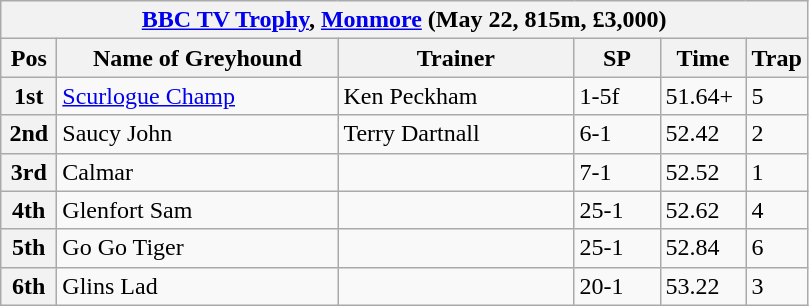<table class="wikitable">
<tr>
<th colspan="6"><a href='#'>BBC TV Trophy</a>, <a href='#'>Monmore</a> (May 22, 815m, £3,000)</th>
</tr>
<tr>
<th width=30>Pos</th>
<th width=180>Name of Greyhound</th>
<th width=150>Trainer</th>
<th width=50>SP</th>
<th width=50>Time</th>
<th width=30>Trap</th>
</tr>
<tr>
<th>1st</th>
<td><a href='#'>Scurlogue Champ</a></td>
<td>Ken Peckham</td>
<td>1-5f</td>
<td>51.64+</td>
<td>5</td>
</tr>
<tr>
<th>2nd</th>
<td>Saucy John</td>
<td>Terry Dartnall</td>
<td>6-1</td>
<td>52.42</td>
<td>2</td>
</tr>
<tr>
<th>3rd</th>
<td>Calmar</td>
<td></td>
<td>7-1</td>
<td>52.52</td>
<td>1</td>
</tr>
<tr>
<th>4th</th>
<td>Glenfort Sam</td>
<td></td>
<td>25-1</td>
<td>52.62</td>
<td>4</td>
</tr>
<tr>
<th>5th</th>
<td>Go Go Tiger</td>
<td></td>
<td>25-1</td>
<td>52.84</td>
<td>6</td>
</tr>
<tr>
<th>6th</th>
<td>Glins Lad</td>
<td></td>
<td>20-1</td>
<td>53.22</td>
<td>3</td>
</tr>
</table>
